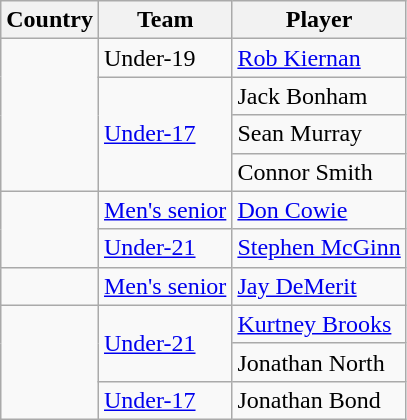<table class=wikitable>
<tr>
<th>Country</th>
<th>Team</th>
<th>Player</th>
</tr>
<tr>
<td rowspan=4></td>
<td>Under-19</td>
<td><a href='#'>Rob Kiernan</a></td>
</tr>
<tr>
<td rowspan=3><a href='#'>Under-17</a></td>
<td>Jack Bonham</td>
</tr>
<tr>
<td>Sean Murray</td>
</tr>
<tr>
<td>Connor Smith</td>
</tr>
<tr>
<td rowspan=2></td>
<td><a href='#'>Men's senior</a></td>
<td><a href='#'>Don Cowie</a></td>
</tr>
<tr>
<td><a href='#'>Under-21</a></td>
<td><a href='#'>Stephen McGinn</a></td>
</tr>
<tr>
<td></td>
<td><a href='#'>Men's senior</a></td>
<td><a href='#'>Jay DeMerit</a></td>
</tr>
<tr>
<td rowspan=3></td>
<td rowspan=2><a href='#'>Under-21</a></td>
<td><a href='#'>Kurtney Brooks</a></td>
</tr>
<tr>
<td>Jonathan North</td>
</tr>
<tr>
<td><a href='#'>Under-17</a></td>
<td>Jonathan Bond</td>
</tr>
</table>
